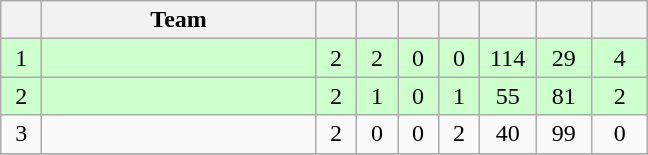<table class=wikitable style=text-align:center>
<tr>
<th width=20 abbr=Position></th>
<th width=175>Team</th>
<th width=20 abbr=Played></th>
<th width=20 abbr=Won></th>
<th width=20 abbr=Drawn></th>
<th width=20 abbr=Lost></th>
<th width=30 abbr=Goal for></th>
<th width=30 abbr=Goal against></th>
<th width=30 abbr=Points></th>
</tr>
<tr bgcolor=#CCFFCC>
<td>1</td>
<td align=left></td>
<td>2</td>
<td>2</td>
<td>0</td>
<td>0</td>
<td>114</td>
<td>29</td>
<td>4</td>
</tr>
<tr bgcolor=#CCFFCC>
<td>2</td>
<td align=left></td>
<td>2</td>
<td>1</td>
<td>0</td>
<td>1</td>
<td>55</td>
<td>81</td>
<td>2</td>
</tr>
<tr>
<td>3</td>
<td align=left></td>
<td>2</td>
<td>0</td>
<td>0</td>
<td>2</td>
<td>40</td>
<td>99</td>
<td>0</td>
</tr>
<tr>
</tr>
</table>
